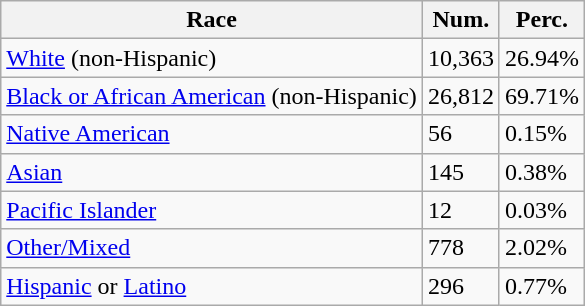<table class="wikitable">
<tr>
<th>Race</th>
<th>Num.</th>
<th>Perc.</th>
</tr>
<tr>
<td><a href='#'>White</a> (non-Hispanic)</td>
<td>10,363</td>
<td>26.94%</td>
</tr>
<tr>
<td><a href='#'>Black or African American</a> (non-Hispanic)</td>
<td>26,812</td>
<td>69.71%</td>
</tr>
<tr>
<td><a href='#'>Native American</a></td>
<td>56</td>
<td>0.15%</td>
</tr>
<tr>
<td><a href='#'>Asian</a></td>
<td>145</td>
<td>0.38%</td>
</tr>
<tr>
<td><a href='#'>Pacific Islander</a></td>
<td>12</td>
<td>0.03%</td>
</tr>
<tr>
<td><a href='#'>Other/Mixed</a></td>
<td>778</td>
<td>2.02%</td>
</tr>
<tr>
<td><a href='#'>Hispanic</a> or <a href='#'>Latino</a></td>
<td>296</td>
<td>0.77%</td>
</tr>
</table>
